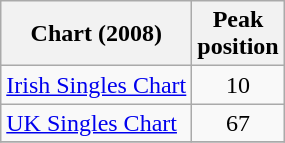<table class="wikitable">
<tr>
<th>Chart (2008)</th>
<th>Peak<br>position</th>
</tr>
<tr>
<td><a href='#'>Irish Singles Chart</a></td>
<td align="center">10</td>
</tr>
<tr>
<td><a href='#'>UK Singles Chart</a></td>
<td align="center">67</td>
</tr>
<tr>
</tr>
</table>
